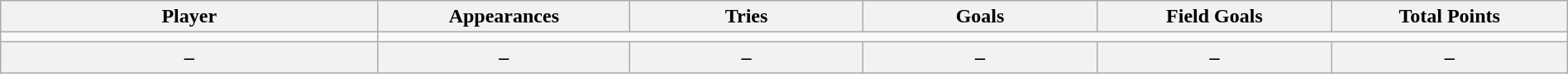<table class="wikitable sortable" width="100%" style="text-align: center;">
<tr>
<th style="width:25em">Player</th>
<th style="width:15em" data-sort-type="number">Appearances</th>
<th style="width:15em" data-sort-type="number">Tries</th>
<th style="width:15em" data-sort-type="number">Goals</th>
<th style="width:15em" data-sort-type="number">Field Goals</th>
<th style="width:15em" data-sort-type="number">Total Points</th>
</tr>
<tr>
<td></td>
</tr>
<tr class="sortbottom">
<th>–</th>
<th>–</th>
<th>–</th>
<th>–</th>
<th>–</th>
<th>–</th>
</tr>
</table>
